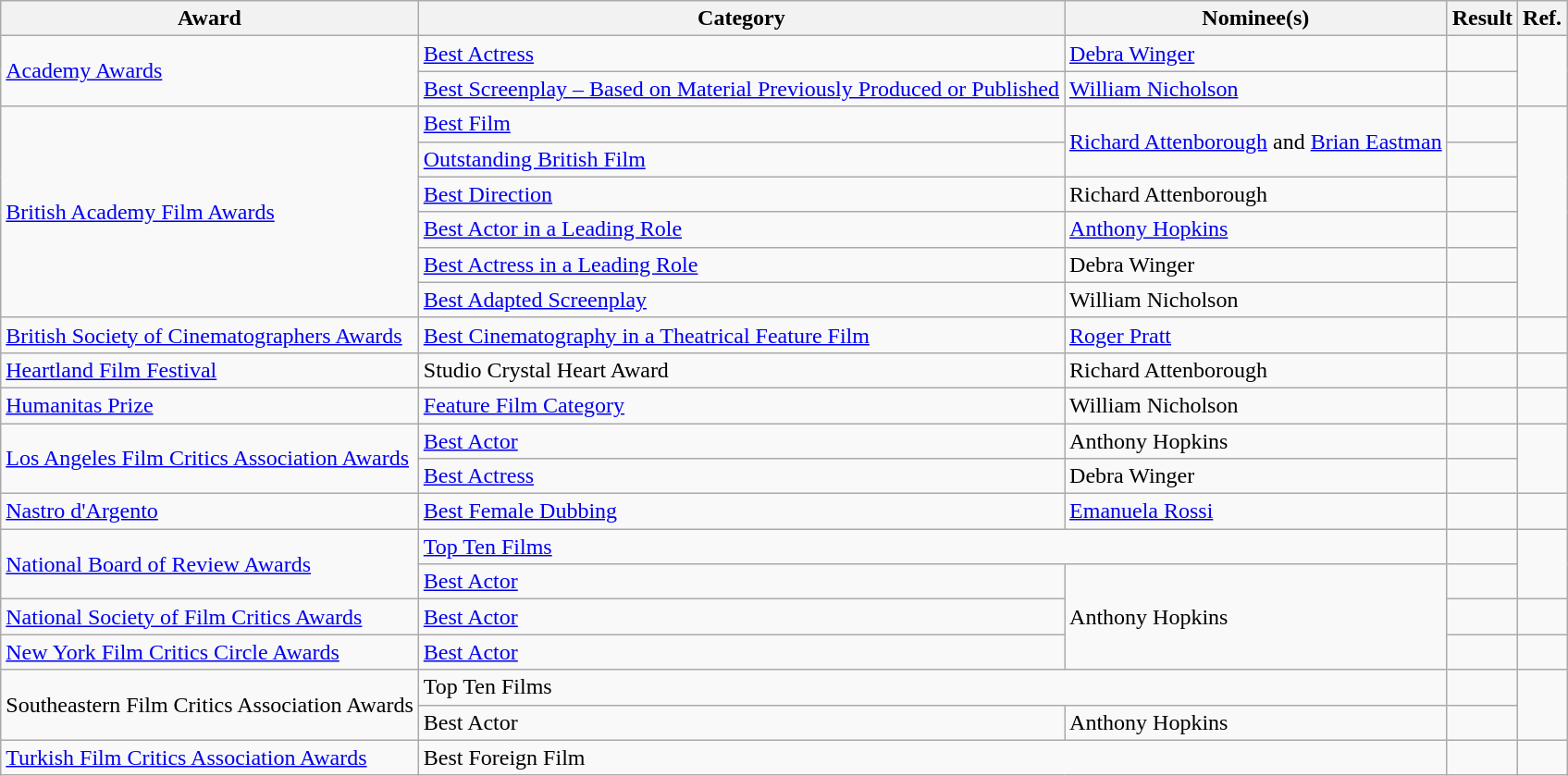<table class="wikitable plainrowheaders">
<tr>
<th>Award</th>
<th>Category</th>
<th>Nominee(s)</th>
<th>Result</th>
<th>Ref.</th>
</tr>
<tr>
<td rowspan="2"><a href='#'>Academy Awards</a></td>
<td><a href='#'>Best Actress</a></td>
<td><a href='#'>Debra Winger</a></td>
<td></td>
<td align="center" rowspan="2"></td>
</tr>
<tr>
<td><a href='#'>Best Screenplay – Based on Material Previously Produced or Published</a></td>
<td><a href='#'>William Nicholson</a></td>
<td></td>
</tr>
<tr>
<td rowspan="6"><a href='#'>British Academy Film Awards</a></td>
<td><a href='#'>Best Film</a></td>
<td rowspan="2"><a href='#'>Richard Attenborough</a> and <a href='#'>Brian Eastman</a></td>
<td></td>
<td align="center" rowspan="6"></td>
</tr>
<tr>
<td><a href='#'>Outstanding British Film</a></td>
<td></td>
</tr>
<tr>
<td><a href='#'>Best Direction</a></td>
<td>Richard Attenborough</td>
<td></td>
</tr>
<tr>
<td><a href='#'>Best Actor in a Leading Role</a></td>
<td><a href='#'>Anthony Hopkins</a></td>
<td></td>
</tr>
<tr>
<td><a href='#'>Best Actress in a Leading Role</a></td>
<td>Debra Winger</td>
<td></td>
</tr>
<tr>
<td><a href='#'>Best Adapted Screenplay</a></td>
<td>William Nicholson</td>
<td></td>
</tr>
<tr>
<td><a href='#'>British Society of Cinematographers Awards</a></td>
<td><a href='#'>Best Cinematography in a Theatrical Feature Film</a></td>
<td><a href='#'>Roger Pratt</a></td>
<td></td>
<td align="center"></td>
</tr>
<tr>
<td><a href='#'>Heartland Film Festival</a></td>
<td>Studio Crystal Heart Award</td>
<td>Richard Attenborough</td>
<td></td>
<td align="center"></td>
</tr>
<tr>
<td><a href='#'>Humanitas Prize</a></td>
<td><a href='#'>Feature Film Category</a></td>
<td>William Nicholson</td>
<td></td>
<td align="center"></td>
</tr>
<tr>
<td rowspan="2"><a href='#'>Los Angeles Film Critics Association Awards</a></td>
<td><a href='#'>Best Actor</a></td>
<td>Anthony Hopkins </td>
<td></td>
<td align="center" rowspan="2"></td>
</tr>
<tr>
<td><a href='#'>Best Actress</a></td>
<td>Debra Winger</td>
<td></td>
</tr>
<tr>
<td><a href='#'>Nastro d'Argento</a></td>
<td><a href='#'>Best Female Dubbing</a></td>
<td><a href='#'>Emanuela Rossi</a> </td>
<td></td>
<td align="center"></td>
</tr>
<tr>
<td rowspan="2"><a href='#'>National Board of Review Awards</a></td>
<td colspan="2"><a href='#'>Top Ten Films</a></td>
<td></td>
<td align="center" rowspan="2"></td>
</tr>
<tr>
<td><a href='#'>Best Actor</a></td>
<td rowspan="3">Anthony Hopkins </td>
<td></td>
</tr>
<tr>
<td><a href='#'>National Society of Film Critics Awards</a></td>
<td><a href='#'>Best Actor</a></td>
<td></td>
<td align="center"></td>
</tr>
<tr>
<td><a href='#'>New York Film Critics Circle Awards</a></td>
<td><a href='#'>Best Actor</a></td>
<td></td>
<td align="center"></td>
</tr>
<tr>
<td rowspan="2">Southeastern Film Critics Association Awards</td>
<td colspan="2">Top Ten Films</td>
<td></td>
<td align="center" rowspan="2"></td>
</tr>
<tr>
<td>Best Actor</td>
<td>Anthony Hopkins </td>
<td></td>
</tr>
<tr>
<td><a href='#'>Turkish Film Critics Association Awards</a></td>
<td colspan="2">Best Foreign Film</td>
<td></td>
<td align="center"></td>
</tr>
</table>
